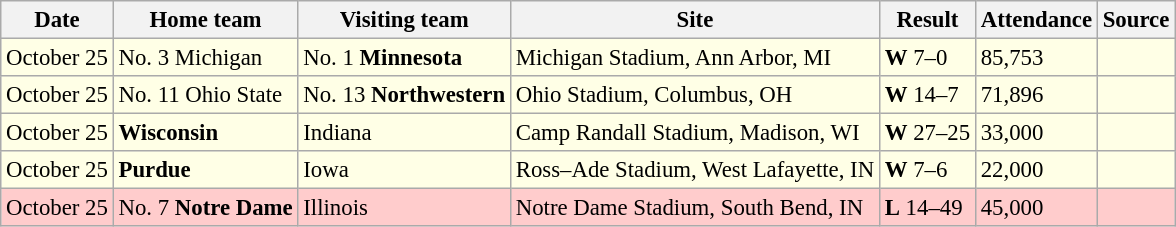<table class="wikitable" style="font-size:95%;">
<tr>
<th>Date</th>
<th>Home team</th>
<th>Visiting team</th>
<th>Site</th>
<th>Result</th>
<th>Attendance</th>
<th class="unsortable">Source</th>
</tr>
<tr bgcolor=ffffe6>
<td>October 25</td>
<td>No. 3 Michigan</td>
<td>No. 1 <strong>Minnesota</strong></td>
<td>Michigan Stadium, Ann Arbor, MI</td>
<td><strong>W</strong> 7–0</td>
<td>85,753</td>
<td></td>
</tr>
<tr bgcolor=ffffe6>
<td>October 25</td>
<td>No. 11 Ohio State</td>
<td>No. 13 <strong>Northwestern</strong></td>
<td>Ohio Stadium, Columbus, OH</td>
<td><strong>W</strong> 14–7</td>
<td>71,896</td>
<td></td>
</tr>
<tr bgcolor=ffffe6>
<td>October 25</td>
<td><strong>Wisconsin</strong></td>
<td>Indiana</td>
<td>Camp Randall Stadium, Madison, WI</td>
<td><strong>W</strong> 27–25</td>
<td>33,000</td>
<td></td>
</tr>
<tr bgcolor=ffffe6>
<td>October 25</td>
<td><strong>Purdue</strong></td>
<td>Iowa</td>
<td>Ross–Ade Stadium, West Lafayette, IN</td>
<td><strong>W</strong> 7–6</td>
<td>22,000</td>
<td></td>
</tr>
<tr bgcolor=ffcccc>
<td>October 25</td>
<td>No. 7 <strong>Notre Dame</strong></td>
<td>Illinois</td>
<td>Notre Dame Stadium, South Bend, IN</td>
<td><strong>L</strong> 14–49</td>
<td>45,000</td>
<td></td>
</tr>
</table>
